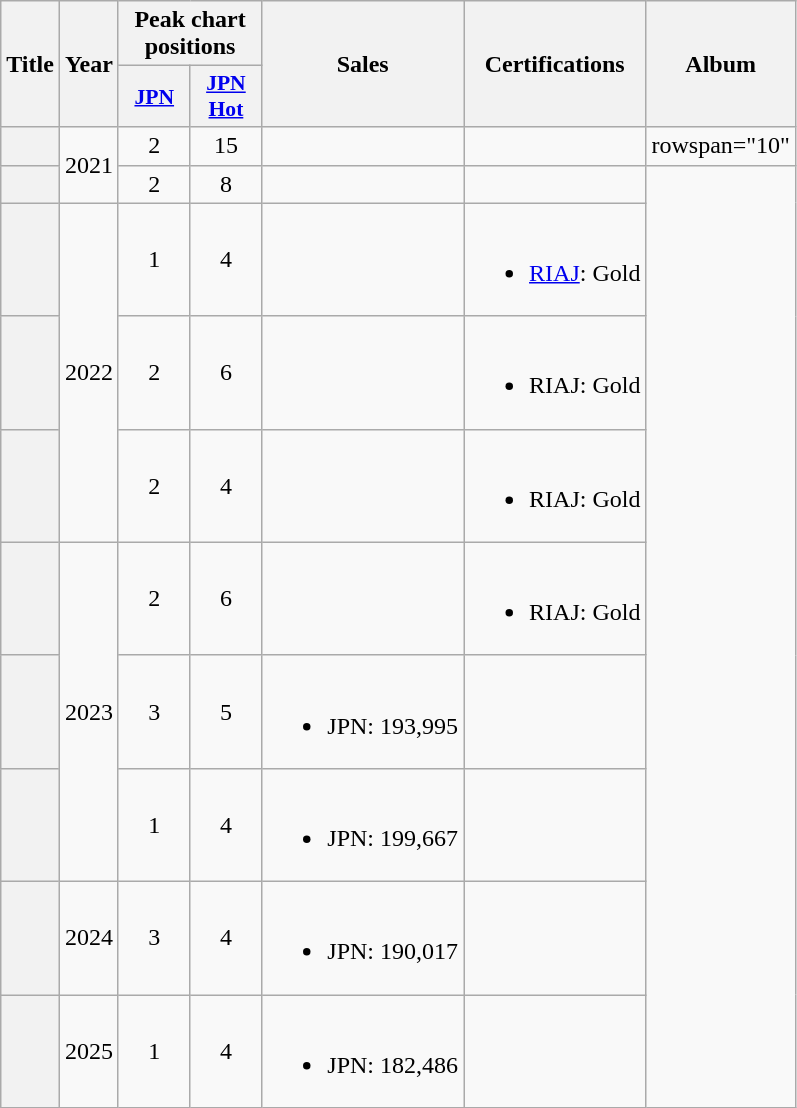<table class="wikitable plainrowheaders" style="text-align:center;">
<tr>
<th scope="col" rowspan="2">Title</th>
<th scope="col" rowspan="2">Year</th>
<th scope="col" colspan="2">Peak chart positions</th>
<th rowspan="2">Sales</th>
<th rowspan="2" scope="col">Certifications</th>
<th scope="col" rowspan="2">Album</th>
</tr>
<tr>
<th scope="col" style="font-size:90%; width:2.85em"><a href='#'>JPN</a><br></th>
<th scope="col" style="font-size:90%; width:2.85em"><a href='#'>JPN Hot</a><br></th>
</tr>
<tr>
<th scope="row"></th>
<td rowspan="2">2021</td>
<td>2</td>
<td>15</td>
<td></td>
<td></td>
<td>rowspan="10" </td>
</tr>
<tr>
<th scope="row"></th>
<td>2</td>
<td>8</td>
<td></td>
<td></td>
</tr>
<tr>
<th scope="row"></th>
<td rowspan="3">2022</td>
<td>1</td>
<td>4</td>
<td></td>
<td><br><ul><li><a href='#'>RIAJ</a>: Gold</li></ul></td>
</tr>
<tr>
<th scope="row"></th>
<td>2</td>
<td>6</td>
<td></td>
<td><br><ul><li>RIAJ: Gold</li></ul></td>
</tr>
<tr>
<th scope="row"></th>
<td>2</td>
<td>4</td>
<td></td>
<td><br><ul><li>RIAJ: Gold</li></ul></td>
</tr>
<tr>
<th scope="row"></th>
<td rowspan="3">2023</td>
<td>2</td>
<td>6</td>
<td></td>
<td><br><ul><li>RIAJ: Gold</li></ul></td>
</tr>
<tr>
<th scope="row"></th>
<td>3</td>
<td>5</td>
<td><br><ul><li>JPN: 193,995 </li></ul></td>
<td></td>
</tr>
<tr>
<th scope="row"></th>
<td>1</td>
<td>4</td>
<td><br><ul><li>JPN: 199,667 </li></ul></td>
<td></td>
</tr>
<tr>
<th scope="row"></th>
<td>2024</td>
<td>3</td>
<td>4</td>
<td><br><ul><li>JPN: 190,017 </li></ul></td>
<td></td>
</tr>
<tr>
<th scope="row"></th>
<td>2025</td>
<td>1</td>
<td>4</td>
<td><br><ul><li>JPN: 182,486 </li></ul></td>
<td></td>
</tr>
</table>
